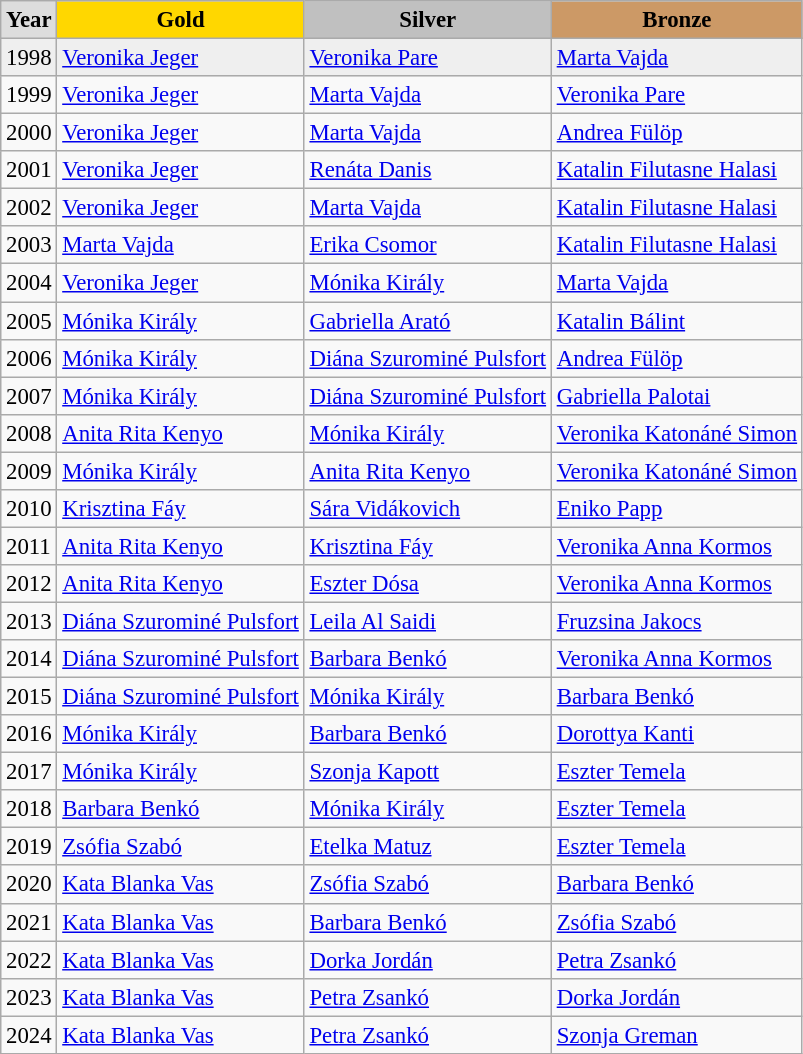<table class="wikitable sortable" style="font-size:95%">
<tr style="text-align:center; background:#e4e4e4; font-weight:bold;">
<td style="background:#ddd; ">Year</td>
<td style="background:gold; ">Gold</td>
<td style="background:silver; ">Silver</td>
<td style="background:#c96; ">Bronze</td>
</tr>
<tr style="background:#efefef;">
<td>1998</td>
<td><a href='#'>Veronika Jeger</a></td>
<td><a href='#'>Veronika Pare</a></td>
<td><a href='#'>Marta Vajda</a></td>
</tr>
<tr>
<td>1999</td>
<td><a href='#'>Veronika Jeger</a></td>
<td><a href='#'>Marta Vajda</a></td>
<td><a href='#'>Veronika Pare</a></td>
</tr>
<tr>
<td>2000</td>
<td><a href='#'>Veronika Jeger</a></td>
<td><a href='#'>Marta Vajda</a></td>
<td><a href='#'>Andrea Fülöp</a></td>
</tr>
<tr>
<td>2001</td>
<td><a href='#'>Veronika Jeger</a></td>
<td><a href='#'>Renáta Danis</a></td>
<td><a href='#'>Katalin Filutasne Halasi</a></td>
</tr>
<tr>
<td>2002</td>
<td><a href='#'>Veronika Jeger</a></td>
<td><a href='#'>Marta Vajda</a></td>
<td><a href='#'>Katalin Filutasne Halasi</a></td>
</tr>
<tr>
<td>2003</td>
<td><a href='#'>Marta Vajda</a></td>
<td><a href='#'>Erika Csomor</a></td>
<td><a href='#'>Katalin Filutasne Halasi</a></td>
</tr>
<tr>
<td>2004</td>
<td><a href='#'>Veronika Jeger</a></td>
<td><a href='#'>Mónika Király</a></td>
<td><a href='#'>Marta Vajda</a></td>
</tr>
<tr>
<td>2005</td>
<td><a href='#'>Mónika Király</a></td>
<td><a href='#'>Gabriella Arató</a></td>
<td><a href='#'>Katalin Bálint</a></td>
</tr>
<tr>
<td>2006</td>
<td><a href='#'>Mónika Király</a></td>
<td><a href='#'>Diána Szurominé Pulsfort</a></td>
<td><a href='#'>Andrea Fülöp</a></td>
</tr>
<tr>
<td>2007</td>
<td><a href='#'>Mónika Király</a></td>
<td><a href='#'>Diána Szurominé Pulsfort</a></td>
<td><a href='#'>Gabriella Palotai</a></td>
</tr>
<tr>
<td>2008</td>
<td><a href='#'>Anita Rita Kenyo</a></td>
<td><a href='#'>Mónika Király</a></td>
<td><a href='#'>Veronika Katonáné Simon</a></td>
</tr>
<tr>
<td>2009</td>
<td><a href='#'>Mónika Király</a></td>
<td><a href='#'>Anita Rita Kenyo</a></td>
<td><a href='#'>Veronika Katonáné Simon</a></td>
</tr>
<tr>
<td>2010</td>
<td><a href='#'>Krisztina Fáy</a></td>
<td><a href='#'>Sára Vidákovich</a></td>
<td><a href='#'>Eniko Papp</a></td>
</tr>
<tr>
<td>2011</td>
<td><a href='#'>Anita Rita Kenyo</a></td>
<td><a href='#'>Krisztina Fáy</a></td>
<td><a href='#'>Veronika Anna Kormos</a></td>
</tr>
<tr>
<td>2012</td>
<td><a href='#'>Anita Rita Kenyo</a></td>
<td><a href='#'>Eszter Dósa</a></td>
<td><a href='#'>Veronika Anna Kormos</a></td>
</tr>
<tr>
<td>2013</td>
<td><a href='#'>Diána Szurominé Pulsfort</a></td>
<td><a href='#'>Leila Al Saidi</a></td>
<td><a href='#'>Fruzsina Jakocs</a></td>
</tr>
<tr>
<td>2014</td>
<td><a href='#'>Diána Szurominé Pulsfort</a></td>
<td><a href='#'>Barbara Benkó</a></td>
<td><a href='#'>Veronika Anna Kormos</a></td>
</tr>
<tr>
<td>2015</td>
<td><a href='#'>Diána Szurominé Pulsfort</a></td>
<td><a href='#'>Mónika Király</a></td>
<td><a href='#'>Barbara Benkó</a></td>
</tr>
<tr>
<td>2016</td>
<td><a href='#'>Mónika Király</a></td>
<td><a href='#'>Barbara Benkó</a></td>
<td><a href='#'>Dorottya Kanti</a></td>
</tr>
<tr>
<td>2017</td>
<td><a href='#'>Mónika Király</a></td>
<td><a href='#'>Szonja Kapott</a></td>
<td><a href='#'>Eszter Temela</a></td>
</tr>
<tr>
<td>2018</td>
<td><a href='#'>Barbara Benkó</a></td>
<td><a href='#'>Mónika Király</a></td>
<td><a href='#'>Eszter Temela</a></td>
</tr>
<tr>
<td>2019</td>
<td><a href='#'>Zsófia Szabó</a></td>
<td><a href='#'>Etelka Matuz</a></td>
<td><a href='#'>Eszter Temela</a></td>
</tr>
<tr>
<td>2020</td>
<td><a href='#'>Kata Blanka Vas</a></td>
<td><a href='#'>Zsófia Szabó</a></td>
<td><a href='#'>Barbara Benkó</a></td>
</tr>
<tr>
<td>2021</td>
<td><a href='#'>Kata Blanka Vas</a></td>
<td><a href='#'>Barbara Benkó</a></td>
<td><a href='#'>Zsófia Szabó</a></td>
</tr>
<tr>
<td>2022</td>
<td><a href='#'>Kata Blanka Vas</a></td>
<td><a href='#'>Dorka Jordán</a></td>
<td><a href='#'>Petra Zsankó</a></td>
</tr>
<tr>
<td>2023</td>
<td><a href='#'>Kata Blanka Vas</a></td>
<td><a href='#'>Petra Zsankó</a></td>
<td><a href='#'>Dorka Jordán</a></td>
</tr>
<tr>
<td>2024</td>
<td><a href='#'>Kata Blanka Vas</a></td>
<td><a href='#'>Petra Zsankó</a></td>
<td><a href='#'>Szonja Greman</a></td>
</tr>
</table>
